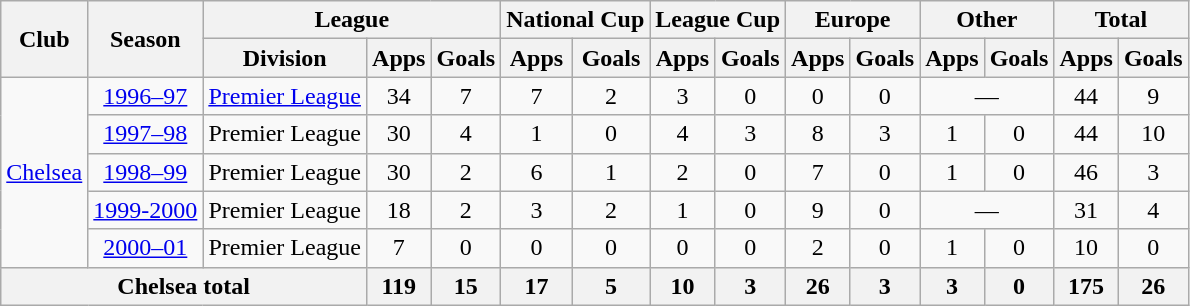<table class=wikitable style="text-align:center">
<tr>
<th rowspan=2>Club</th>
<th rowspan=2>Season</th>
<th colspan=3>League</th>
<th colspan=2>National Cup</th>
<th colspan=2>League Cup</th>
<th colspan=2>Europe</th>
<th colspan=2>Other</th>
<th colspan=2>Total</th>
</tr>
<tr>
<th>Division</th>
<th>Apps</th>
<th>Goals</th>
<th>Apps</th>
<th>Goals</th>
<th>Apps</th>
<th>Goals</th>
<th>Apps</th>
<th>Goals</th>
<th>Apps</th>
<th>Goals</th>
<th>Apps</th>
<th>Goals</th>
</tr>
<tr>
<td rowspan=5><a href='#'>Chelsea</a></td>
<td><a href='#'>1996–97</a></td>
<td><a href='#'>Premier League</a></td>
<td>34</td>
<td>7</td>
<td>7</td>
<td>2</td>
<td>3</td>
<td>0</td>
<td>0</td>
<td>0</td>
<td colspan=2>—</td>
<td>44</td>
<td>9</td>
</tr>
<tr>
<td><a href='#'>1997–98</a></td>
<td>Premier League</td>
<td>30</td>
<td>4</td>
<td>1</td>
<td>0</td>
<td>4</td>
<td>3</td>
<td>8</td>
<td>3</td>
<td>1</td>
<td>0</td>
<td>44</td>
<td>10</td>
</tr>
<tr>
<td><a href='#'>1998–99</a></td>
<td>Premier League</td>
<td>30</td>
<td>2</td>
<td>6</td>
<td>1</td>
<td>2</td>
<td>0</td>
<td>7</td>
<td>0</td>
<td>1</td>
<td>0</td>
<td>46</td>
<td>3</td>
</tr>
<tr>
<td><a href='#'>1999-2000</a></td>
<td>Premier League</td>
<td>18</td>
<td>2</td>
<td>3</td>
<td>2</td>
<td>1</td>
<td>0</td>
<td>9</td>
<td>0</td>
<td colspan=2>—</td>
<td>31</td>
<td>4</td>
</tr>
<tr>
<td><a href='#'>2000–01</a></td>
<td>Premier League</td>
<td>7</td>
<td>0</td>
<td>0</td>
<td>0</td>
<td>0</td>
<td>0</td>
<td>2</td>
<td>0</td>
<td>1</td>
<td>0</td>
<td>10</td>
<td>0</td>
</tr>
<tr>
<th colspan=3>Chelsea total</th>
<th>119</th>
<th>15</th>
<th>17</th>
<th>5</th>
<th>10</th>
<th>3</th>
<th>26</th>
<th>3</th>
<th>3</th>
<th>0</th>
<th>175</th>
<th>26</th>
</tr>
</table>
